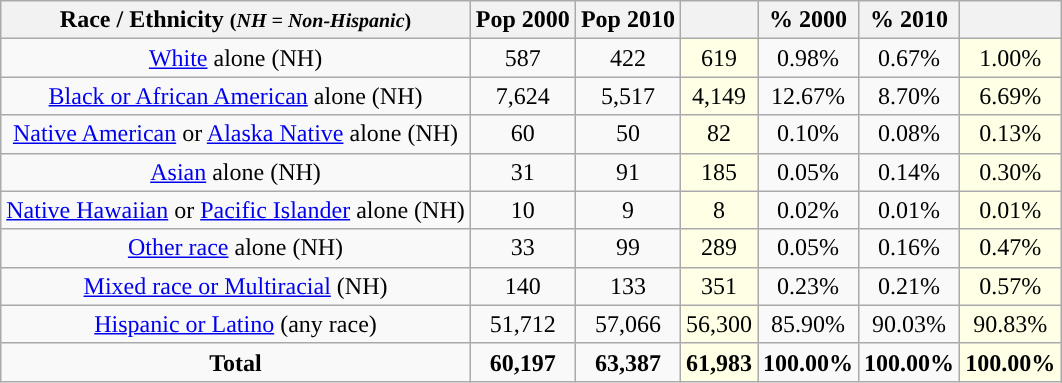<table class="wikitable" style="text-align:center;">
<tr>
<th>Race / Ethnicity <small>(<em>NH = Non-Hispanic</em>)</small></th>
<th>Pop 2000</th>
<th>Pop 2010</th>
<th></th>
<th>% 2000</th>
<th>% 2010</th>
<th></th>
</tr>
<tr>
<td><a href='#'>White</a> alone (NH)</td>
<td>587</td>
<td>422</td>
<td style='background: #ffffe6;'>619</td>
<td>0.98%</td>
<td>0.67%</td>
<td style='background: #ffffe6;'>1.00%</td>
</tr>
<tr>
<td><a href='#'>Black or African American</a> alone (NH)</td>
<td>7,624</td>
<td>5,517</td>
<td style='background: #ffffe6;'>4,149</td>
<td>12.67%</td>
<td>8.70%</td>
<td style='background: #ffffe6;'>6.69%</td>
</tr>
<tr>
<td><a href='#'>Native American</a> or <a href='#'>Alaska Native</a> alone (NH)</td>
<td>60</td>
<td>50</td>
<td style='background: #ffffe6;'>82</td>
<td>0.10%</td>
<td>0.08%</td>
<td style='background: #ffffe6;'>0.13%</td>
</tr>
<tr>
<td><a href='#'>Asian</a> alone (NH)</td>
<td>31</td>
<td>91</td>
<td style='background: #ffffe6;'>185</td>
<td>0.05%</td>
<td>0.14%</td>
<td style='background: #ffffe6;'>0.30%</td>
</tr>
<tr>
<td><a href='#'>Native Hawaiian</a> or <a href='#'>Pacific Islander</a> alone (NH)</td>
<td>10</td>
<td>9</td>
<td style='background: #ffffe6;'>8</td>
<td>0.02%</td>
<td>0.01%</td>
<td style='background: #ffffe6;'>0.01%</td>
</tr>
<tr>
<td><a href='#'>Other race</a> alone (NH)</td>
<td>33</td>
<td>99</td>
<td style='background: #ffffe6;'>289</td>
<td>0.05%</td>
<td>0.16%</td>
<td style='background: #ffffe6;'>0.47%</td>
</tr>
<tr>
<td><a href='#'>Mixed race or Multiracial</a> (NH)</td>
<td>140</td>
<td>133</td>
<td style='background: #ffffe6;'>351</td>
<td>0.23%</td>
<td>0.21%</td>
<td style='background: #ffffe6;'>0.57%</td>
</tr>
<tr>
<td><a href='#'>Hispanic or Latino</a> (any race)</td>
<td>51,712</td>
<td>57,066</td>
<td style='background: #ffffe6;'>56,300</td>
<td>85.90%</td>
<td>90.03%</td>
<td style='background: #ffffe6;'>90.83%</td>
</tr>
<tr>
<td><strong>Total</strong></td>
<td><strong>60,197</strong></td>
<td><strong>63,387</strong></td>
<td style='background: #ffffe6;'><strong>61,983</strong></td>
<td><strong>100.00%</strong></td>
<td><strong>100.00%</strong></td>
<td style='background: #ffffe6;'><strong>100.00%</strong></td>
</tr>
</table>
